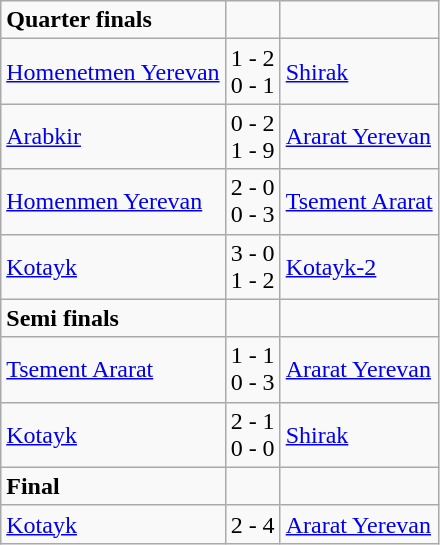<table class="wikitable">
<tr>
<td><strong>Quarter finals</strong></td>
<td></td>
<td></td>
</tr>
<tr>
<td><a href='#'>Homenetmen Yerevan</a></td>
<td>1 - 2<br>0 - 1</td>
<td><a href='#'>Shirak</a></td>
</tr>
<tr>
<td><a href='#'>Arabkir</a></td>
<td>0 - 2<br>1 - 9</td>
<td><a href='#'>Ararat Yerevan</a></td>
</tr>
<tr>
<td><a href='#'>Homenmen Yerevan</a></td>
<td>2 - 0<br>0 - 3</td>
<td><a href='#'>Tsement Ararat</a></td>
</tr>
<tr>
<td><a href='#'>Kotayk</a></td>
<td>3 - 0<br>1 - 2</td>
<td><a href='#'>Kotayk-2</a></td>
</tr>
<tr>
<td><strong>Semi finals</strong></td>
<td></td>
<td></td>
</tr>
<tr>
<td><a href='#'>Tsement Ararat</a></td>
<td>1 - 1<br>0 - 3</td>
<td><a href='#'>Ararat Yerevan</a></td>
</tr>
<tr>
<td><a href='#'>Kotayk</a></td>
<td>2 - 1<br>0 - 0</td>
<td><a href='#'>Shirak</a></td>
</tr>
<tr>
<td><strong>Final</strong></td>
<td></td>
<td></td>
</tr>
<tr>
<td><a href='#'>Kotayk</a></td>
<td>2 - 4</td>
<td><a href='#'>Ararat Yerevan</a></td>
</tr>
</table>
